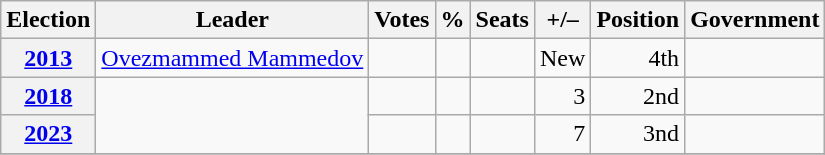<table class=wikitable style="text-align: right;">
<tr>
<th>Election</th>
<th>Leader</th>
<th>Votes</th>
<th>%</th>
<th>Seats</th>
<th>+/–</th>
<th>Position</th>
<th>Government</th>
</tr>
<tr>
<th><a href='#'>2013</a></th>
<td><a href='#'>Ovezmammed Mammedov</a></td>
<td></td>
<td></td>
<td></td>
<td>New</td>
<td>4th</td>
<td></td>
</tr>
<tr>
<th><a href='#'>2018</a></th>
<td rowspan=2></td>
<td></td>
<td></td>
<td></td>
<td> 3</td>
<td> 2nd</td>
<td></td>
</tr>
<tr>
<th><a href='#'>2023</a></th>
<td></td>
<td></td>
<td></td>
<td> 7</td>
<td> 3nd</td>
<td></td>
</tr>
<tr>
</tr>
</table>
